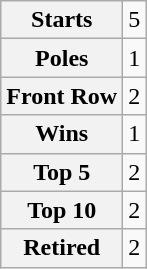<table class="wikitable" style="text-align:center">
<tr>
<th>Starts</th>
<td>5</td>
</tr>
<tr>
<th>Poles</th>
<td>1</td>
</tr>
<tr>
<th>Front Row</th>
<td>2</td>
</tr>
<tr>
<th>Wins</th>
<td>1</td>
</tr>
<tr>
<th>Top 5</th>
<td>2</td>
</tr>
<tr>
<th>Top 10</th>
<td>2</td>
</tr>
<tr>
<th>Retired</th>
<td>2</td>
</tr>
</table>
